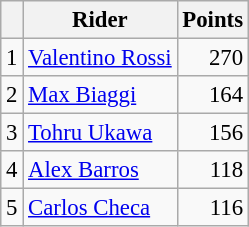<table class="wikitable" style="font-size: 95%;">
<tr>
<th></th>
<th>Rider</th>
<th>Points</th>
</tr>
<tr>
<td align=center>1</td>
<td> <a href='#'>Valentino Rossi</a></td>
<td align=right>270</td>
</tr>
<tr>
<td align=center>2</td>
<td> <a href='#'>Max Biaggi</a></td>
<td align=right>164</td>
</tr>
<tr>
<td align=center>3</td>
<td> <a href='#'>Tohru Ukawa</a></td>
<td align=right>156</td>
</tr>
<tr>
<td align=center>4</td>
<td> <a href='#'>Alex Barros</a></td>
<td align=right>118</td>
</tr>
<tr>
<td align=center>5</td>
<td> <a href='#'>Carlos Checa</a></td>
<td align=right>116</td>
</tr>
</table>
